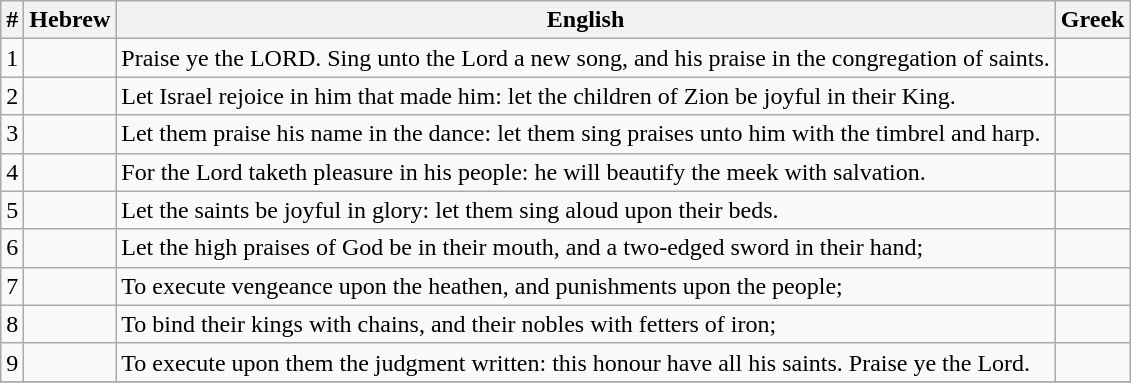<table class=wikitable>
<tr>
<th>#</th>
<th>Hebrew</th>
<th>English</th>
<th>Greek</th>
</tr>
<tr>
<td style="text-align:right">1</td>
<td style="text-align:right"></td>
<td>Praise ye the LORD. Sing unto the Lord a new song, and his praise in the congregation of saints.</td>
<td></td>
</tr>
<tr>
<td style="text-align:right">2</td>
<td style="text-align:right"></td>
<td>Let Israel rejoice in him that made him: let the children of Zion be joyful in their King.</td>
<td></td>
</tr>
<tr>
<td style="text-align:right">3</td>
<td style="text-align:right"></td>
<td>Let them praise his name in the dance: let them sing praises unto him with the timbrel and harp.</td>
<td></td>
</tr>
<tr>
<td style="text-align:right">4</td>
<td style="text-align:right"></td>
<td>For the Lord taketh pleasure in his people: he will beautify the meek with salvation.</td>
<td></td>
</tr>
<tr>
<td style="text-align:right">5</td>
<td style="text-align:right"></td>
<td>Let the saints be joyful in glory: let them sing aloud upon their beds.</td>
<td></td>
</tr>
<tr>
<td style="text-align:right">6</td>
<td style="text-align:right"></td>
<td>Let the high praises of God be in their mouth, and a two-edged sword in their hand;</td>
<td></td>
</tr>
<tr>
<td style="text-align:right">7</td>
<td style="text-align:right"></td>
<td>To execute vengeance upon the heathen, and punishments upon the people;</td>
<td></td>
</tr>
<tr>
<td style="text-align:right">8</td>
<td style="text-align:right"></td>
<td>To bind their kings with chains, and their nobles with fetters of iron;</td>
<td></td>
</tr>
<tr>
<td style="text-align:right">9</td>
<td style="text-align:right"></td>
<td>To execute upon them the judgment written: this honour have all his saints. Praise ye the Lord.</td>
<td></td>
</tr>
<tr>
</tr>
</table>
